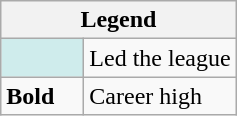<table class="wikitable">
<tr>
<th colspan="2">Legend</th>
</tr>
<tr>
<td style="background:#cfecec; width:3em;"></td>
<td>Led the league</td>
</tr>
<tr>
<td><strong>Bold</strong></td>
<td>Career high</td>
</tr>
</table>
